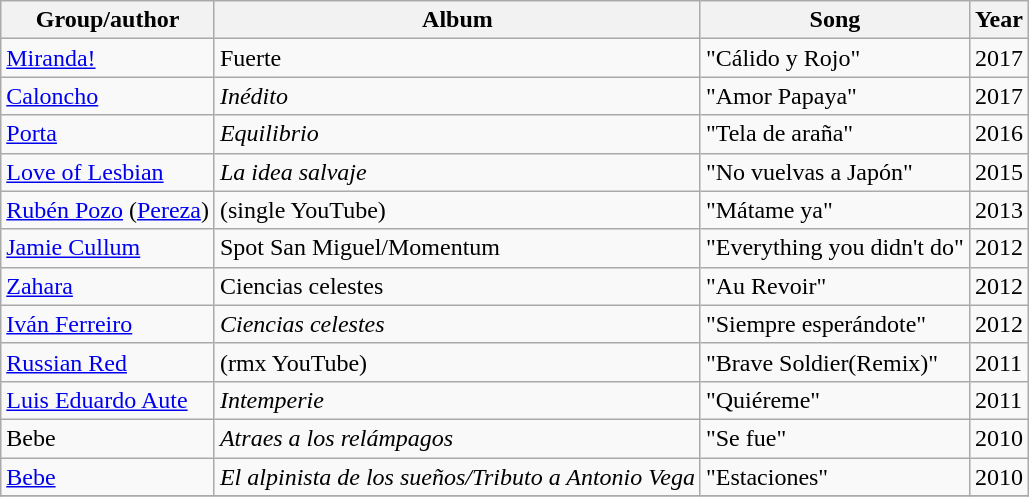<table class="wikitable sortable">
<tr>
<th>Group/author</th>
<th>Album</th>
<th>Song</th>
<th>Year</th>
</tr>
<tr>
<td><a href='#'>Miranda!</a></td>
<td>Fuerte</td>
<td>"Cálido y Rojo"</td>
<td>2017</td>
</tr>
<tr>
<td><a href='#'>Caloncho</a></td>
<td><em>Inédito</em></td>
<td>"Amor Papaya"</td>
<td>2017</td>
</tr>
<tr>
<td><a href='#'>Porta</a></td>
<td><em>Equilibrio</em></td>
<td>"Tela de araña"</td>
<td>2016</td>
</tr>
<tr>
<td><a href='#'>Love of Lesbian</a></td>
<td><em>La idea salvaje</em></td>
<td>"No vuelvas a Japón"</td>
<td>2015</td>
</tr>
<tr>
<td><a href='#'>Rubén Pozo</a> (<a href='#'>Pereza</a>)</td>
<td>(single YouTube)</td>
<td>"Mátame ya"</td>
<td>2013</td>
</tr>
<tr>
<td><a href='#'>Jamie Cullum</a></td>
<td>Spot San Miguel/Momentum</td>
<td>"Everything you didn't do"</td>
<td>2012</td>
</tr>
<tr>
<td><a href='#'>Zahara</a></td>
<td>Ciencias celestes</td>
<td>"Au Revoir"</td>
<td>2012</td>
</tr>
<tr>
<td><a href='#'>Iván Ferreiro</a></td>
<td><em>Ciencias celestes</em></td>
<td>"Siempre esperándote"</td>
<td>2012</td>
</tr>
<tr>
<td><a href='#'>Russian Red</a></td>
<td>(rmx YouTube)</td>
<td>"Brave Soldier(Remix)"</td>
<td>2011</td>
</tr>
<tr>
<td><a href='#'>Luis Eduardo Aute</a></td>
<td><em>Intemperie</em></td>
<td>"Quiéreme"</td>
<td>2011</td>
</tr>
<tr>
<td>Bebe</td>
<td><em>Atraes a los relámpagos</em></td>
<td>"Se fue"</td>
<td>2010</td>
</tr>
<tr>
<td><a href='#'>Bebe</a></td>
<td><em>El alpinista de los sueños/Tributo a Antonio Vega</em></td>
<td>"Estaciones"</td>
<td>2010</td>
</tr>
<tr>
</tr>
</table>
